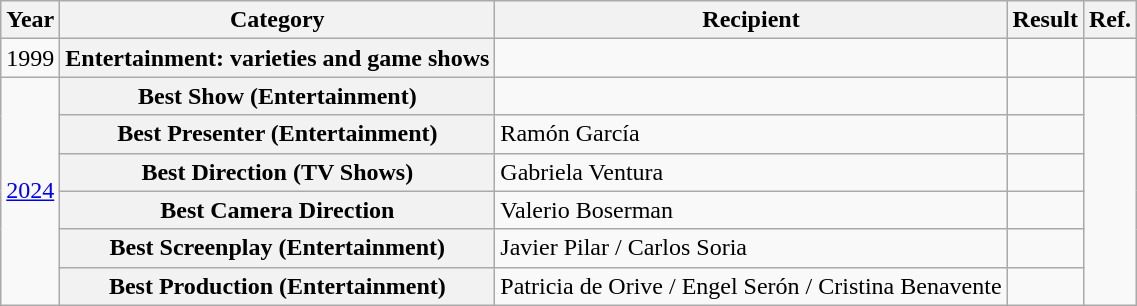<table class="wikitable plainrowheaders">
<tr>
<th scope="col">Year</th>
<th scope="col">Category</th>
<th scope="col">Recipient</th>
<th scope="col">Result</th>
<th scope="col">Ref.</th>
</tr>
<tr>
<td>1999</td>
<th scope="row">Entertainment: varieties and game shows</th>
<td></td>
<td></td>
<td></td>
</tr>
<tr>
<td rowspan="6"><a href='#'>2024</a></td>
<th scope="row">Best Show (Entertainment)</th>
<td></td>
<td></td>
<td rowspan="6"><br></td>
</tr>
<tr>
<th scope="row">Best Presenter (Entertainment)</th>
<td>Ramón García</td>
<td></td>
</tr>
<tr>
<th scope="row">Best Direction (TV Shows)</th>
<td>Gabriela Ventura</td>
<td></td>
</tr>
<tr>
<th scope="row">Best Camera Direction</th>
<td>Valerio Boserman</td>
<td></td>
</tr>
<tr>
<th scope="row">Best Screenplay (Entertainment)</th>
<td>Javier Pilar / Carlos Soria</td>
<td></td>
</tr>
<tr>
<th scope="row">Best Production (Entertainment)</th>
<td>Patricia de Orive / Engel Serón / Cristina Benavente</td>
<td></td>
</tr>
</table>
